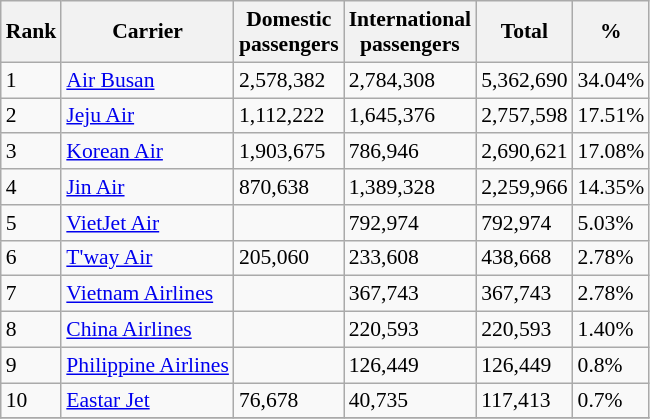<table class="wikitable sortable" style="font-size: 90%;">
<tr>
<th>Rank</th>
<th>Carrier</th>
<th>Domestic<br>passengers</th>
<th>International<br>passengers</th>
<th>Total</th>
<th>%</th>
</tr>
<tr>
<td>1</td>
<td> <a href='#'>Air Busan</a></td>
<td>2,578,382</td>
<td>2,784,308</td>
<td>5,362,690</td>
<td>34.04%</td>
</tr>
<tr>
<td>2</td>
<td> <a href='#'>Jeju Air</a></td>
<td>1,112,222</td>
<td>1,645,376</td>
<td>2,757,598</td>
<td>17.51%</td>
</tr>
<tr>
<td>3</td>
<td> <a href='#'>Korean Air</a></td>
<td>1,903,675</td>
<td>786,946</td>
<td>2,690,621</td>
<td>17.08%</td>
</tr>
<tr>
<td>4</td>
<td> <a href='#'>Jin Air</a></td>
<td>870,638</td>
<td>1,389,328</td>
<td>2,259,966</td>
<td>14.35%</td>
</tr>
<tr>
<td>5</td>
<td> <a href='#'>VietJet Air</a></td>
<td></td>
<td>792,974</td>
<td>792,974</td>
<td>5.03%</td>
</tr>
<tr>
<td>6</td>
<td> <a href='#'>T'way Air</a></td>
<td>205,060</td>
<td>233,608</td>
<td>438,668</td>
<td>2.78%</td>
</tr>
<tr>
<td>7</td>
<td> <a href='#'>Vietnam Airlines</a></td>
<td></td>
<td>367,743</td>
<td>367,743</td>
<td>2.78%</td>
</tr>
<tr>
<td>8</td>
<td> <a href='#'>China Airlines</a></td>
<td></td>
<td>220,593</td>
<td>220,593</td>
<td>1.40%</td>
</tr>
<tr>
<td>9</td>
<td> <a href='#'>Philippine Airlines</a></td>
<td></td>
<td>126,449</td>
<td>126,449</td>
<td>0.8%</td>
</tr>
<tr>
<td>10</td>
<td> <a href='#'>Eastar Jet</a></td>
<td>76,678</td>
<td>40,735</td>
<td>117,413</td>
<td>0.7%</td>
</tr>
<tr>
</tr>
</table>
